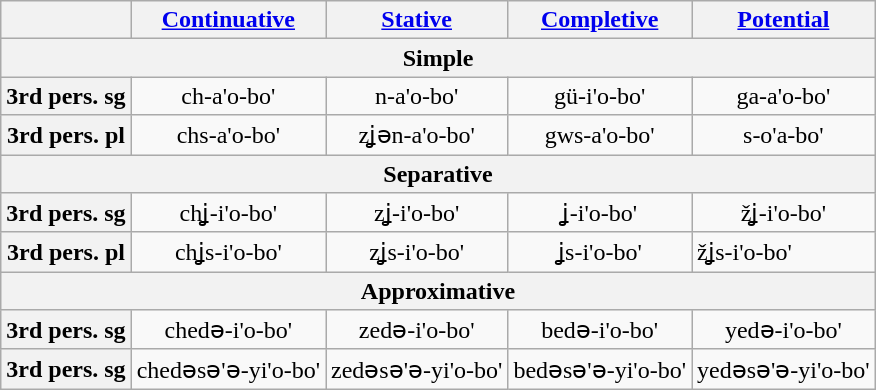<table class="wikitable">
<tr>
<th colspan=1></th>
<th align="center"><a href='#'>Continuative</a></th>
<th align="center"><a href='#'>Stative</a></th>
<th align="center"><a href='#'>Completive</a></th>
<th align="center"><a href='#'>Potential</a></th>
</tr>
<tr>
<th rowspan=1 colspan=5>Simple</th>
</tr>
<tr>
<th rowspan=1>3rd pers. sg</th>
<td align="center">ch-a'o-bo'</td>
<td align="center">n-a'o-bo'</td>
<td align="center">gü-i'o-bo'</td>
<td align="center">ga-a'o-bo'</td>
</tr>
<tr>
<th rowspan=1>3rd pers. pl</th>
<td align="center">chs-a'o-bo'</td>
<td align="center">zʝən-a'o-bo'</td>
<td align="center">gws-a'o-bo'</td>
<td align="center">s-o'a-bo'</td>
</tr>
<tr>
<th rowspan=1 colspan=5>Separative</th>
</tr>
<tr>
<th rowspan=1>3rd pers. sg</th>
<td align="center">chʝ-i'o-bo'</td>
<td align="center">zʝ-i'o-bo'</td>
<td align="center">ʝ-i'o-bo'</td>
<td align="center">žʝ-i'o-bo'</td>
</tr>
<tr>
<th rowspan=1>3rd pers. pl</th>
<td align="center">chʝs-i'o-bo'</td>
<td align="center">zʝs-i'o-bo'</td>
<td align="center">ʝs-i'o-bo'</td>
<td align-"center">žʝs-i'o-bo'</td>
</tr>
<tr>
<th rowspan=1 colspan=5>Approximative</th>
</tr>
<tr>
<th rowspan=1>3rd pers. sg</th>
<td align="center">chedə-i'o-bo'</td>
<td align="center">zedə-i'o-bo'</td>
<td align="center">bedə-i'o-bo'</td>
<td align="center">yedə-i'o-bo'</td>
</tr>
<tr>
<th rowspan=1>3rd pers. sg</th>
<td align="center">chedəsə'ə-yi'o-bo'</td>
<td align="center">zedəsə'ə-yi'o-bo'</td>
<td align="center">bedəsə'ə-yi'o-bo'</td>
<td align="center">yedəsə'ə-yi'o-bo'</td>
</tr>
</table>
